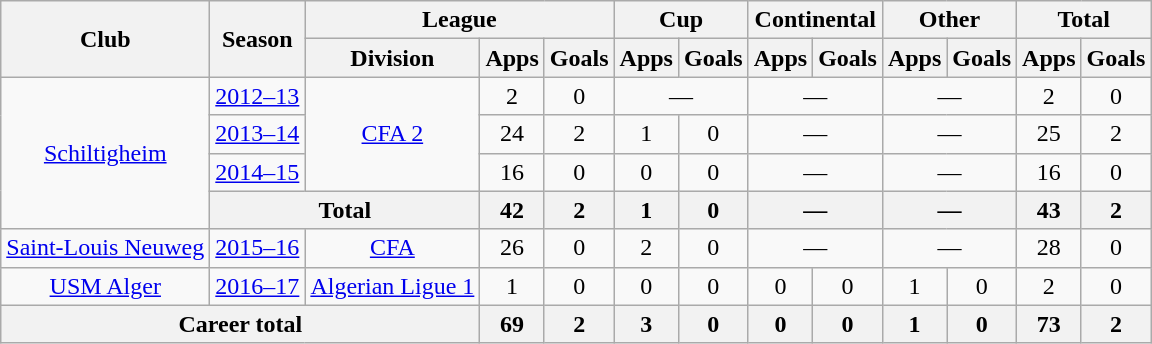<table class="wikitable" style="text-align:center">
<tr>
<th rowspan="2">Club</th>
<th rowspan="2">Season</th>
<th colspan="3">League</th>
<th colspan="2">Cup</th>
<th colspan="2">Continental</th>
<th colspan="2">Other</th>
<th colspan="2">Total</th>
</tr>
<tr>
<th>Division</th>
<th>Apps</th>
<th>Goals</th>
<th>Apps</th>
<th>Goals</th>
<th>Apps</th>
<th>Goals</th>
<th>Apps</th>
<th>Goals</th>
<th>Apps</th>
<th>Goals</th>
</tr>
<tr>
<td rowspan="4"><a href='#'>Schiltigheim</a></td>
<td><a href='#'>2012–13</a></td>
<td rowspan=3><a href='#'>CFA 2</a></td>
<td>2</td>
<td>0</td>
<td colspan="2">—</td>
<td colspan="2">—</td>
<td colspan="2">—</td>
<td>2</td>
<td>0</td>
</tr>
<tr>
<td><a href='#'>2013–14</a></td>
<td>24</td>
<td>2</td>
<td>1</td>
<td>0</td>
<td colspan="2">—</td>
<td colspan="2">—</td>
<td>25</td>
<td>2</td>
</tr>
<tr>
<td><a href='#'>2014–15</a></td>
<td>16</td>
<td>0</td>
<td>0</td>
<td>0</td>
<td colspan="2">—</td>
<td colspan="2">—</td>
<td>16</td>
<td>0</td>
</tr>
<tr>
<th colspan="2">Total</th>
<th>42</th>
<th>2</th>
<th>1</th>
<th>0</th>
<th colspan="2">—</th>
<th colspan="2">—</th>
<th>43</th>
<th>2</th>
</tr>
<tr>
<td><a href='#'>Saint-Louis Neuweg</a></td>
<td><a href='#'>2015–16</a></td>
<td><a href='#'>CFA</a></td>
<td>26</td>
<td>0</td>
<td>2</td>
<td>0</td>
<td colspan="2">—</td>
<td colspan="2">—</td>
<td>28</td>
<td>0</td>
</tr>
<tr>
<td><a href='#'>USM Alger</a></td>
<td><a href='#'>2016–17</a></td>
<td><a href='#'>Algerian Ligue 1</a></td>
<td>1</td>
<td>0</td>
<td>0</td>
<td>0</td>
<td>0</td>
<td>0</td>
<td>1</td>
<td>0</td>
<td>2</td>
<td>0</td>
</tr>
<tr>
<th colspan="3">Career total</th>
<th>69</th>
<th>2</th>
<th>3</th>
<th>0</th>
<th>0</th>
<th>0</th>
<th>1</th>
<th>0</th>
<th>73</th>
<th>2</th>
</tr>
</table>
